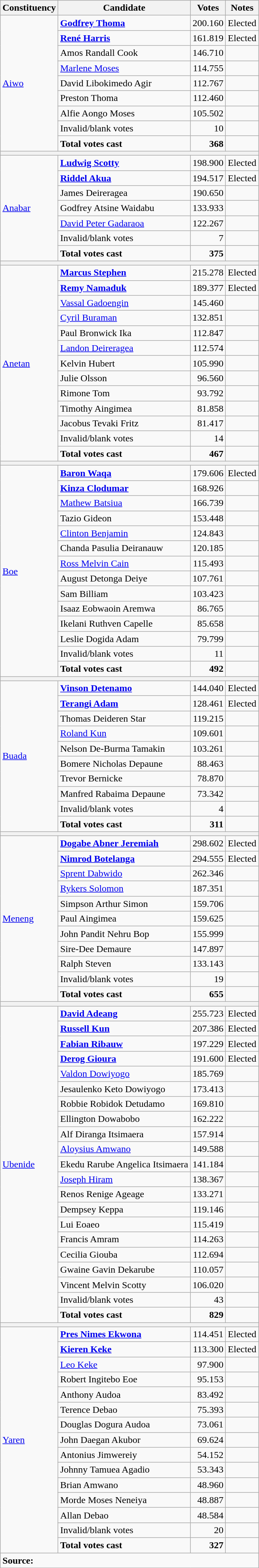<table class=wikitable style=text-align:left>
<tr>
<th>Constituency</th>
<th>Candidate</th>
<th>Votes</th>
<th>Notes</th>
</tr>
<tr>
<td rowspan=9><a href='#'>Aiwo</a></td>
<td><strong><a href='#'>Godfrey Thoma</a></strong></td>
<td align=right>200.160</td>
<td>Elected</td>
</tr>
<tr>
<td><strong><a href='#'>René Harris</a></strong></td>
<td align=right>161.819</td>
<td>Elected</td>
</tr>
<tr>
<td>Amos Randall Cook</td>
<td align=right>146.710</td>
<td></td>
</tr>
<tr>
<td><a href='#'>Marlene Moses</a></td>
<td align=right>114.755</td>
<td></td>
</tr>
<tr>
<td>David Libokimedo Agir</td>
<td align=right>112.767</td>
<td></td>
</tr>
<tr>
<td>Preston Thoma</td>
<td align=right>112.460</td>
<td></td>
</tr>
<tr>
<td>Alfie Aongo Moses</td>
<td align=right>105.502</td>
<td></td>
</tr>
<tr>
<td>Invalid/blank votes</td>
<td align=right>10</td>
<td></td>
</tr>
<tr>
<td><strong>Total votes cast </strong></td>
<td align=right><strong>368</strong></td>
<td></td>
</tr>
<tr>
<th colspan=4></th>
</tr>
<tr>
<td rowspan=7><a href='#'>Anabar</a></td>
<td><strong><a href='#'>Ludwig Scotty</a></strong></td>
<td align=right>198.900</td>
<td>Elected</td>
</tr>
<tr>
<td><strong><a href='#'>Riddel Akua</a></strong></td>
<td align=right>194.517</td>
<td>Elected</td>
</tr>
<tr>
<td>James Deireragea</td>
<td align=right>190.650</td>
<td></td>
</tr>
<tr>
<td>Godfrey Atsine Waidabu</td>
<td align=right>133.933</td>
<td></td>
</tr>
<tr>
<td><a href='#'>David Peter Gadaraoa</a></td>
<td align=right>122.267</td>
<td></td>
</tr>
<tr>
<td>Invalid/blank votes</td>
<td align=right>7</td>
<td></td>
</tr>
<tr>
<td><strong>Total votes cast </strong></td>
<td align=right><strong>375</strong></td>
<td></td>
</tr>
<tr>
<th colspan=4></th>
</tr>
<tr>
<td rowspan=13><a href='#'>Anetan</a></td>
<td><strong><a href='#'>Marcus Stephen</a></strong></td>
<td align=right>215.278</td>
<td>Elected</td>
</tr>
<tr>
<td><strong><a href='#'>Remy Namaduk</a></strong></td>
<td align=right>189.377</td>
<td>Elected</td>
</tr>
<tr>
<td><a href='#'>Vassal Gadoengin</a></td>
<td align=right>145.460</td>
<td></td>
</tr>
<tr>
<td><a href='#'>Cyril Buraman</a></td>
<td align=right>132.851</td>
<td></td>
</tr>
<tr>
<td>Paul Bronwick Ika</td>
<td align=right>112.847</td>
<td></td>
</tr>
<tr>
<td><a href='#'>Landon Deireragea</a></td>
<td align=right>112.574</td>
<td></td>
</tr>
<tr>
<td>Kelvin Hubert</td>
<td align=right>105.990</td>
<td></td>
</tr>
<tr>
<td>Julie Olsson</td>
<td align=right>96.560</td>
<td></td>
</tr>
<tr>
<td>Rimone Tom</td>
<td align=right>93.792</td>
<td></td>
</tr>
<tr>
<td>Timothy Aingimea</td>
<td align=right>81.858</td>
<td></td>
</tr>
<tr>
<td>Jacobus Tevaki Fritz</td>
<td align=right>81.417</td>
<td></td>
</tr>
<tr>
<td>Invalid/blank votes</td>
<td align=right>14</td>
<td></td>
</tr>
<tr>
<td><strong>Total votes cast </strong></td>
<td align=right><strong>467</strong></td>
<td></td>
</tr>
<tr>
<th colspan=4></th>
</tr>
<tr>
<td rowspan=14><a href='#'>Boe</a></td>
<td><strong><a href='#'>Baron Waqa</a></strong></td>
<td align=right>179.606</td>
<td>Elected</td>
</tr>
<tr>
<td><strong><a href='#'>Kinza Clodumar</a></strong></td>
<td align=right>168.926</td>
<td></td>
</tr>
<tr>
<td><a href='#'>Mathew Batsiua</a></td>
<td align=right>166.739</td>
<td></td>
</tr>
<tr>
<td>Tazio Gideon</td>
<td align=right>153.448</td>
<td></td>
</tr>
<tr>
<td><a href='#'>Clinton Benjamin</a></td>
<td align=right>124.843</td>
<td></td>
</tr>
<tr>
<td>Chanda Pasulia Deiranauw</td>
<td align=right>120.185</td>
<td></td>
</tr>
<tr>
<td><a href='#'>Ross Melvin Cain</a></td>
<td align=right>115.493</td>
<td></td>
</tr>
<tr>
<td>August Detonga Deiye</td>
<td align=right>107.761</td>
<td></td>
</tr>
<tr>
<td>Sam Billiam</td>
<td align=right>103.423</td>
<td></td>
</tr>
<tr>
<td>Isaaz Eobwaoin Aremwa</td>
<td align=right>86.765</td>
<td></td>
</tr>
<tr>
<td>Ikelani Ruthven Capelle</td>
<td align=right>85.658</td>
<td></td>
</tr>
<tr>
<td>Leslie Dogida Adam</td>
<td align=right>79.799</td>
<td></td>
</tr>
<tr>
<td>Invalid/blank votes</td>
<td align=right>11</td>
<td></td>
</tr>
<tr>
<td><strong>Total votes cast </strong></td>
<td align=right><strong>492</strong></td>
<td></td>
</tr>
<tr>
<th colspan=4></th>
</tr>
<tr>
<td rowspan=10><a href='#'>Buada</a></td>
<td><strong><a href='#'>Vinson Detenamo</a></strong></td>
<td align=right>144.040</td>
<td>Elected</td>
</tr>
<tr>
<td><strong><a href='#'>Terangi Adam</a></strong></td>
<td align=right>128.461</td>
<td>Elected</td>
</tr>
<tr>
<td>Thomas Deideren Star</td>
<td align=right>119.215</td>
<td></td>
</tr>
<tr>
<td><a href='#'>Roland Kun</a></td>
<td align=right>109.601</td>
<td></td>
</tr>
<tr>
<td>Nelson De-Burma Tamakin</td>
<td align=right>103.261</td>
<td></td>
</tr>
<tr>
<td>Bomere Nicholas Depaune</td>
<td align=right>88.463</td>
<td></td>
</tr>
<tr>
<td>Trevor Bernicke</td>
<td align=right>78.870</td>
<td></td>
</tr>
<tr>
<td>Manfred Rabaima Depaune</td>
<td align=right>73.342</td>
<td></td>
</tr>
<tr>
<td>Invalid/blank votes</td>
<td align=right>4</td>
<td></td>
</tr>
<tr>
<td><strong>Total votes cast </strong></td>
<td align=right><strong>311</strong></td>
<td></td>
</tr>
<tr>
<th colspan=4></th>
</tr>
<tr>
<td rowspan=11><a href='#'>Meneng</a></td>
<td><strong><a href='#'>Dogabe Abner Jeremiah</a></strong></td>
<td align=right>298.602</td>
<td>Elected</td>
</tr>
<tr>
<td><strong><a href='#'>Nimrod Botelanga</a></strong></td>
<td align=right>294.555</td>
<td>Elected</td>
</tr>
<tr>
<td><a href='#'>Sprent Dabwido</a></td>
<td align=right>262.346</td>
<td></td>
</tr>
<tr>
<td><a href='#'>Rykers Solomon</a></td>
<td align=right>187.351</td>
<td></td>
</tr>
<tr>
<td>Simpson Arthur Simon</td>
<td align=right>159.706</td>
<td></td>
</tr>
<tr>
<td>Paul Aingimea</td>
<td align=right>159.625</td>
<td></td>
</tr>
<tr>
<td>John Pandit Nehru Bop</td>
<td align=right>155.999</td>
<td></td>
</tr>
<tr>
<td>Sire-Dee Demaure</td>
<td align=right>147.897</td>
<td></td>
</tr>
<tr>
<td>Ralph Steven</td>
<td align=right>133.143</td>
<td></td>
</tr>
<tr>
<td>Invalid/blank votes</td>
<td align=right>19</td>
<td></td>
</tr>
<tr>
<td><strong>Total votes cast </strong></td>
<td align=right><strong>655</strong></td>
<td></td>
</tr>
<tr>
<th colspan=4></th>
</tr>
<tr>
<td rowspan=21><a href='#'>Ubenide</a></td>
<td><strong><a href='#'>David Adeang</a></strong></td>
<td align=right>255.723</td>
<td>Elected</td>
</tr>
<tr>
<td><strong><a href='#'>Russell Kun</a></strong></td>
<td align=right>207.386</td>
<td>Elected</td>
</tr>
<tr>
<td><strong><a href='#'>Fabian Ribauw</a></strong></td>
<td align=right>197.229</td>
<td>Elected</td>
</tr>
<tr>
<td><strong><a href='#'>Derog Gioura</a></strong></td>
<td align=right>191.600</td>
<td>Elected</td>
</tr>
<tr>
<td><a href='#'>Valdon Dowiyogo</a></td>
<td align=right>185.769</td>
<td></td>
</tr>
<tr>
<td>Jesaulenko Keto Dowiyogo</td>
<td align=right>173.413</td>
<td></td>
</tr>
<tr>
<td>Robbie Robidok Detudamo</td>
<td align=right>169.810</td>
<td></td>
</tr>
<tr>
<td>Ellington Dowabobo</td>
<td align=right>162.222</td>
<td></td>
</tr>
<tr>
<td>Alf Diranga Itsimaera</td>
<td align=right>157.914</td>
<td></td>
</tr>
<tr>
<td><a href='#'>Aloysius Amwano</a></td>
<td align=right>149.588</td>
<td></td>
</tr>
<tr>
<td>Ekedu Rarube Angelica Itsimaera</td>
<td align=right>141.184</td>
<td></td>
</tr>
<tr>
<td><a href='#'>Joseph Hiram</a></td>
<td align=right>138.367</td>
<td></td>
</tr>
<tr>
<td>Renos Renige Ageage</td>
<td align=right>133.271</td>
<td></td>
</tr>
<tr>
<td>Dempsey Keppa</td>
<td align=right>119.146</td>
<td></td>
</tr>
<tr>
<td>Lui Eoaeo</td>
<td align=right>115.419</td>
<td></td>
</tr>
<tr>
<td>Francis Amram</td>
<td align=right>114.263</td>
<td></td>
</tr>
<tr>
<td>Cecilia Giouba</td>
<td align=right>112.694</td>
<td></td>
</tr>
<tr>
<td>Gwaine Gavin Dekarube</td>
<td align=right>110.057</td>
<td></td>
</tr>
<tr>
<td>Vincent Melvin Scotty</td>
<td align=right>106.020</td>
<td></td>
</tr>
<tr>
<td>Invalid/blank votes</td>
<td align=right>43</td>
<td></td>
</tr>
<tr>
<td><strong>Total votes cast </strong></td>
<td align=right><strong>829</strong></td>
<td></td>
</tr>
<tr>
<th colspan=4></th>
</tr>
<tr>
<td rowspan=15><a href='#'>Yaren</a></td>
<td><strong><a href='#'>Pres Nimes Ekwona</a></strong></td>
<td align=right>114.451</td>
<td>Elected</td>
</tr>
<tr>
<td><strong><a href='#'>Kieren Keke</a></strong></td>
<td align=right>113.300</td>
<td>Elected</td>
</tr>
<tr>
<td><a href='#'>Leo Keke</a></td>
<td align=right>97.900</td>
<td></td>
</tr>
<tr>
<td>Robert Ingitebo Eoe</td>
<td align=right>95.153</td>
<td></td>
</tr>
<tr>
<td>Anthony Audoa</td>
<td align=right>83.492</td>
<td></td>
</tr>
<tr>
<td>Terence Debao</td>
<td align=right>75.393</td>
<td></td>
</tr>
<tr>
<td>Douglas Dogura Audoa</td>
<td align=right>73.061</td>
<td></td>
</tr>
<tr>
<td>John Daegan Akubor</td>
<td align=right>69.624</td>
<td></td>
</tr>
<tr>
<td>Antonius Jimwereiy</td>
<td align=right>54.152</td>
<td></td>
</tr>
<tr>
<td>Johnny Tamuea Agadio</td>
<td align=right>53.343</td>
<td></td>
</tr>
<tr>
<td>Brian Amwano</td>
<td align=right>48.960</td>
<td></td>
</tr>
<tr>
<td>Morde Moses Neneiya</td>
<td align=right>48.887</td>
<td></td>
</tr>
<tr>
<td>Allan Debao</td>
<td align=right>48.584</td>
<td></td>
</tr>
<tr>
<td>Invalid/blank votes</td>
<td align=right>20</td>
<td></td>
</tr>
<tr>
<td><strong>Total votes cast </strong></td>
<td align=right><strong>327</strong></td>
<td></td>
</tr>
<tr>
<td align=left colspan=4><strong>Source:</strong> </td>
</tr>
</table>
